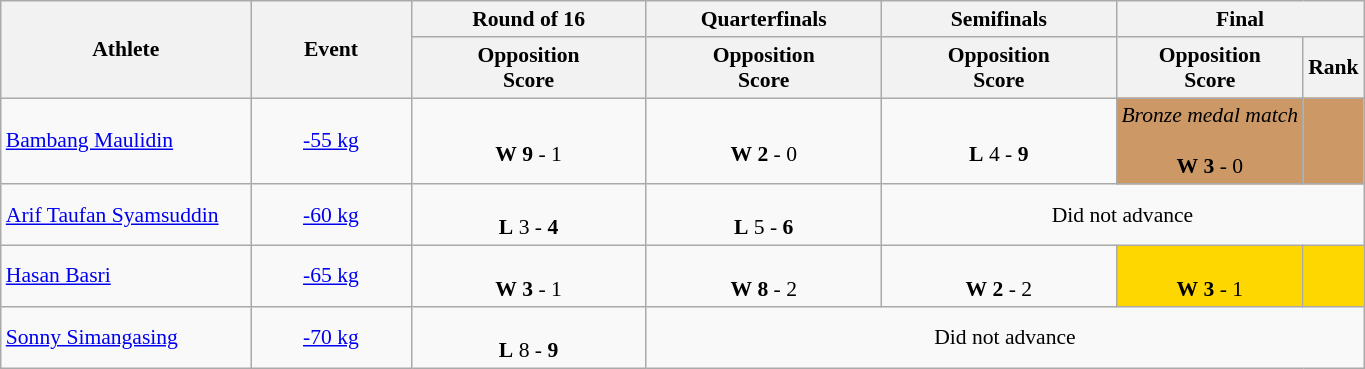<table class=wikitable style="font-size:90%; text-align:center">
<tr>
<th width="160" rowspan="2">Athlete</th>
<th width="100" rowspan="2">Event</th>
<th width="150">Round of 16</th>
<th width="150">Quarterfinals</th>
<th width="150">Semifinals</th>
<th width="150" colspan="2">Final</th>
</tr>
<tr>
<th>Opposition<br>Score</th>
<th>Opposition<br>Score</th>
<th>Opposition<br>Score</th>
<th>Opposition<br>Score</th>
<th>Rank</th>
</tr>
<tr>
<td align=left><a href='#'>Bambang Maulidin</a></td>
<td align=centre><a href='#'>-55 kg</a></td>
<td> <br><strong>W</strong> <strong>9</strong> - 1</td>
<td> <br><strong>W</strong> <strong>2</strong> - 0</td>
<td> <br><strong>L</strong> 4 - <strong>9</strong></td>
<td align="center" bgcolor=cc9966><em>Bronze medal match</em> <br>  <br><strong>W</strong> <strong>3</strong> - 0</td>
<td bgcolor=cc9966></td>
</tr>
<tr>
<td align=left><a href='#'>Arif Taufan Syamsuddin</a></td>
<td align=centre><a href='#'>-60 kg</a></td>
<td> <br><strong>L</strong> 3 - <strong>4</strong></td>
<td> <br><strong>L</strong> 5 - <strong>6</strong></td>
<td colspan="3" align="center">Did not advance</td>
</tr>
<tr>
<td align=left><a href='#'>Hasan Basri</a></td>
<td align=centre><a href='#'>-65 kg</a></td>
<td> <br><strong>W</strong> <strong>3</strong> - 1</td>
<td> <br><strong>W</strong> <strong>8</strong> - 2</td>
<td> <br><strong>W</strong> <strong>2</strong> - 2</td>
<td align="center" bgcolor="gold"> <br><strong>W</strong> <strong>3</strong> - 1</td>
<td bgcolor="gold"></td>
</tr>
<tr>
<td align=left><a href='#'>Sonny Simangasing</a></td>
<td align=centre><a href='#'>-70 kg</a></td>
<td> <br><strong>L</strong> 8 - <strong>9</strong></td>
<td colspan="4" align="center">Did not advance</td>
</tr>
</table>
